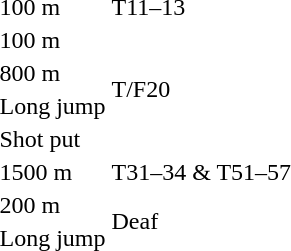<table>
<tr>
<td>100 m</td>
<td>T11–13</td>
<td></td>
<td></td>
<td></td>
</tr>
<tr>
<td>100 m</td>
<td rowspan=4>T/F20</td>
<td></td>
<td></td>
<td nowrap></td>
</tr>
<tr>
<td>800 m</td>
<td></td>
<td></td>
<td></td>
</tr>
<tr>
<td>Long jump</td>
<td></td>
<td></td>
<td></td>
</tr>
<tr>
<td>Shot put</td>
<td nowrap></td>
<td></td>
<td></td>
</tr>
<tr>
<td>1500 m</td>
<td>T31–34 & T51–57</td>
<td></td>
<td nowrap></td>
<td></td>
</tr>
<tr>
<td>200 m</td>
<td rowspan=2>Deaf</td>
<td></td>
<td></td>
<td></td>
</tr>
<tr>
<td>Long jump</td>
<td></td>
<td></td>
<td></td>
</tr>
</table>
